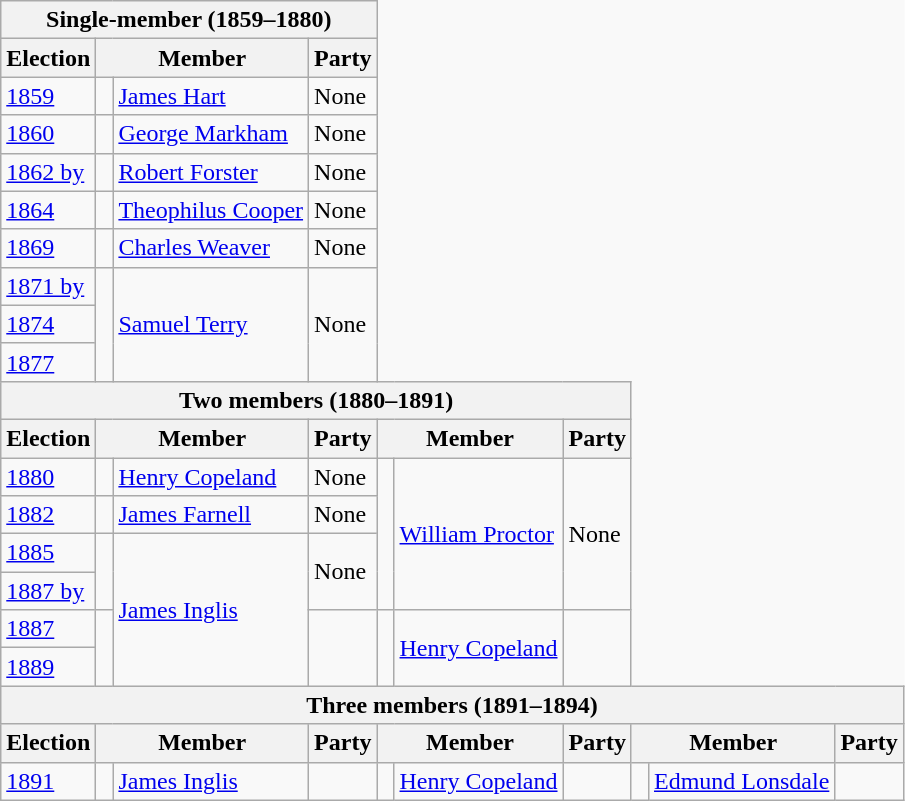<table class="wikitable" style='border-style: none none none none;'>
<tr>
<th colspan="4">Single-member (1859–1880)</th>
</tr>
<tr>
<th>Election</th>
<th colspan="2">Member</th>
<th>Party</th>
</tr>
<tr style="background: #f9f9f9">
<td><a href='#'>1859</a></td>
<td> </td>
<td><a href='#'>James Hart</a></td>
<td>None</td>
</tr>
<tr style="background: #f9f9f9">
<td><a href='#'>1860</a></td>
<td> </td>
<td><a href='#'>George Markham</a></td>
<td>None</td>
</tr>
<tr style="background: #f9f9f9">
<td><a href='#'>1862 by</a></td>
<td> </td>
<td><a href='#'>Robert Forster</a></td>
<td>None</td>
</tr>
<tr style="background: #f9f9f9">
<td><a href='#'>1864</a></td>
<td> </td>
<td><a href='#'>Theophilus Cooper</a></td>
<td>None</td>
</tr>
<tr style="background: #f9f9f9">
<td><a href='#'>1869</a></td>
<td> </td>
<td><a href='#'>Charles Weaver</a></td>
<td>None</td>
</tr>
<tr style="background: #f9f9f9">
<td><a href='#'>1871 by</a></td>
<td rowspan="3" > </td>
<td rowspan="3"><a href='#'>Samuel Terry</a></td>
<td rowspan="3">None</td>
</tr>
<tr style="background: #f9f9f9">
<td><a href='#'>1874</a></td>
</tr>
<tr style="background: #f9f9f9">
<td><a href='#'>1877</a></td>
</tr>
<tr>
<th colspan="7">Two members (1880–1891)</th>
</tr>
<tr>
<th>Election</th>
<th colspan="2">Member</th>
<th>Party</th>
<th colspan="2">Member</th>
<th>Party</th>
</tr>
<tr style="background: #f9f9f9">
<td><a href='#'>1880</a></td>
<td> </td>
<td><a href='#'>Henry Copeland</a></td>
<td>None</td>
<td rowspan="4" > </td>
<td rowspan="4"><a href='#'>William Proctor</a></td>
<td rowspan="4">None</td>
</tr>
<tr style="background: #f9f9f9">
<td><a href='#'>1882</a></td>
<td> </td>
<td><a href='#'>James Farnell</a></td>
<td>None</td>
</tr>
<tr style="background: #f9f9f9">
<td><a href='#'>1885</a></td>
<td rowspan="2" > </td>
<td rowspan="4"><a href='#'>James Inglis</a></td>
<td rowspan="2">None</td>
</tr>
<tr style="background: #f9f9f9">
<td><a href='#'>1887 by</a></td>
</tr>
<tr style="background: #f9f9f9">
<td><a href='#'>1887</a></td>
<td rowspan="2" > </td>
<td rowspan="2"></td>
<td rowspan="2" > </td>
<td rowspan="2"><a href='#'>Henry Copeland</a></td>
<td rowspan="2"></td>
</tr>
<tr style="background: #f9f9f9">
<td><a href='#'>1889</a></td>
</tr>
<tr>
<th colspan="10">Three members (1891–1894)</th>
</tr>
<tr>
<th>Election</th>
<th colspan="2">Member</th>
<th>Party</th>
<th colspan="2">Member</th>
<th>Party</th>
<th colspan="2">Member</th>
<th>Party</th>
</tr>
<tr style="background: #f9f9f9">
<td><a href='#'>1891</a></td>
<td> </td>
<td><a href='#'>James Inglis</a></td>
<td></td>
<td> </td>
<td><a href='#'>Henry Copeland</a></td>
<td></td>
<td> </td>
<td><a href='#'>Edmund Lonsdale</a></td>
<td></td>
</tr>
</table>
